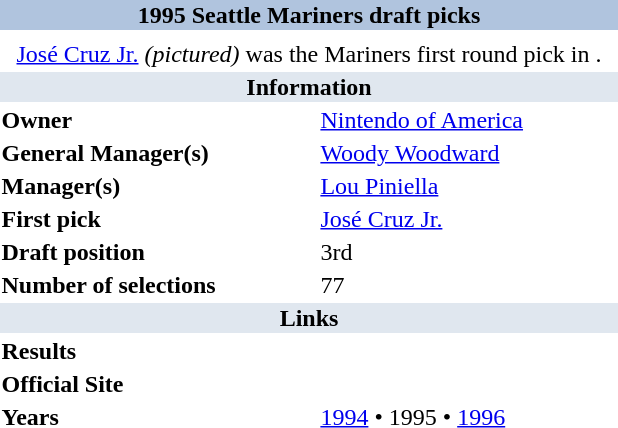<table class="toccolours" style="float: right; clear: right; margin: 0 0 1em 1em; width: 26em;">
<tr style="text-align:center;">
<th colspan="2" style="text-align: center; background-color: LightSteelBlue;">1995 Seattle Mariners draft picks</th>
</tr>
<tr>
<td colspan="2" style="text-align: center"></td>
</tr>
<tr>
<td colspan="2" style="text-align: center"><a href='#'>José Cruz Jr.</a> <em>(pictured)</em> was the Mariners first round pick in .</td>
</tr>
<tr>
<th style="background: #E0E7EF;" colspan="2">Information</th>
</tr>
<tr>
<td><strong>Owner</strong></td>
<td><a href='#'>Nintendo of America</a></td>
</tr>
<tr>
<td style="vertical-align: top;"><strong>General Manager(s)</strong></td>
<td><a href='#'>Woody Woodward</a></td>
</tr>
<tr>
<td style="vertical-align: top;"><strong>Manager(s)</strong></td>
<td><a href='#'>Lou Piniella</a></td>
</tr>
<tr>
<td style="vertical-align: top;"><strong>First pick</strong></td>
<td><a href='#'>José Cruz Jr.</a></td>
</tr>
<tr>
<td style="vertical-align: top;"><strong>Draft position</strong></td>
<td>3rd</td>
</tr>
<tr>
<td style="vertical-align: middle;"><strong>Number of selections</strong></td>
<td>77</td>
</tr>
<tr>
<th style="background: #E0E7EF;" colspan="2">Links</th>
</tr>
<tr>
<td style="vertical-align: top;"><strong>Results</strong></td>
<td></td>
</tr>
<tr>
<td style="vertical-align: top;"><strong>Official Site</strong></td>
<td></td>
</tr>
<tr>
<td style="vertical-align: top;"><strong>Years</strong></td>
<td><a href='#'>1994</a> • 1995 • <a href='#'>1996</a></td>
</tr>
</table>
